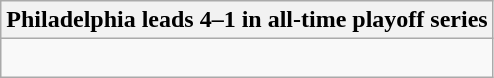<table class="wikitable collapsible collapsed">
<tr>
<th>Philadelphia leads 4–1 in all-time playoff series</th>
</tr>
<tr>
<td><br>



</td>
</tr>
</table>
